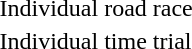<table>
<tr>
<td>Individual road race</td>
<td></td>
<td></td>
<td></td>
</tr>
<tr>
<td>Individual time trial</td>
<td></td>
<td></td>
<td></td>
</tr>
</table>
